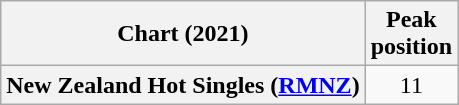<table class="wikitable plainrowheaders" style="text-align:center">
<tr>
<th scope="col">Chart (2021)</th>
<th scope="col">Peak<br>position</th>
</tr>
<tr>
<th scope="row">New Zealand Hot Singles (<a href='#'>RMNZ</a>)</th>
<td>11</td>
</tr>
</table>
